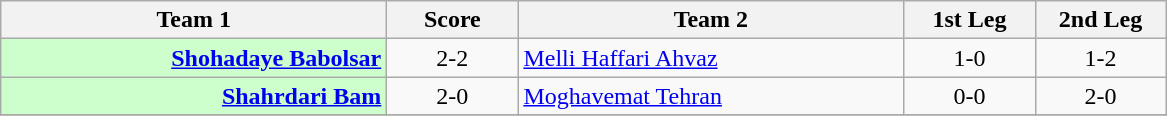<table class="wikitable" style="text-align:center">
<tr>
<th width=250>Team 1</th>
<th width=80>Score</th>
<th width=250>Team 2</th>
<th width=80>1st Leg</th>
<th width=80>2nd Leg</th>
</tr>
<tr>
<td style="background:#cfc;" align="right"><strong><a href='#'>Shohadaye Babolsar</a></strong></td>
<td>2-2</td>
<td align="left"><a href='#'>Melli Haffari Ahvaz</a></td>
<td>1-0</td>
<td>1-2</td>
</tr>
<tr>
<td style="background:#cfc;" align="right"><strong><a href='#'>Shahrdari Bam</a></strong></td>
<td>2-0</td>
<td align="left"><a href='#'>Moghavemat Tehran</a></td>
<td>0-0</td>
<td>2-0</td>
</tr>
<tr>
</tr>
</table>
